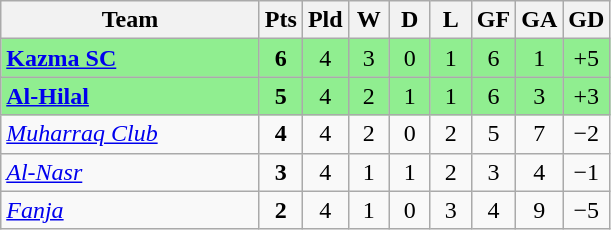<table class="wikitable" style="text-align: center;">
<tr>
<th width="165">Team</th>
<th width="20">Pts</th>
<th width="20">Pld</th>
<th width="20">W</th>
<th width="20">D</th>
<th width="20">L</th>
<th width="20">GF</th>
<th width="20">GA</th>
<th width="20">GD</th>
</tr>
<tr bgcolor=lightgreen>
<td style="text-align:left;"> <strong><a href='#'>Kazma SC</a></strong></td>
<td><strong>6</strong></td>
<td>4</td>
<td>3</td>
<td>0</td>
<td>1</td>
<td>6</td>
<td>1</td>
<td>+5</td>
</tr>
<tr bgcolor=lightgreen>
<td style="text-align:left;"> <strong><a href='#'>Al-Hilal</a></strong></td>
<td><strong>5</strong></td>
<td>4</td>
<td>2</td>
<td>1</td>
<td>1</td>
<td>6</td>
<td>3</td>
<td>+3</td>
</tr>
<tr>
<td style="text-align:left;"> <em><a href='#'>Muharraq Club</a></em></td>
<td><strong>4</strong></td>
<td>4</td>
<td>2</td>
<td>0</td>
<td>2</td>
<td>5</td>
<td>7</td>
<td>−2</td>
</tr>
<tr>
<td style="text-align:left;"> <em><a href='#'>Al-Nasr</a></em></td>
<td><strong>3</strong></td>
<td>4</td>
<td>1</td>
<td>1</td>
<td>2</td>
<td>3</td>
<td>4</td>
<td>−1</td>
</tr>
<tr>
<td style="text-align:left;"> <em><a href='#'>Fanja</a></em></td>
<td><strong>2</strong></td>
<td>4</td>
<td>1</td>
<td>0</td>
<td>3</td>
<td>4</td>
<td>9</td>
<td>−5</td>
</tr>
</table>
